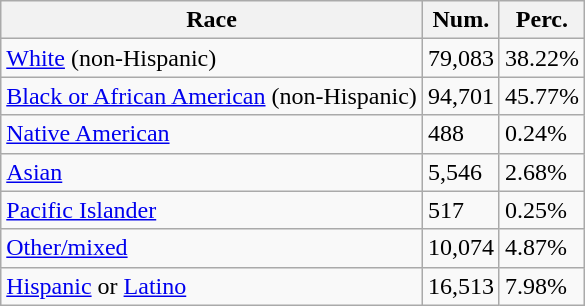<table class="wikitable">
<tr>
<th>Race</th>
<th>Num.</th>
<th>Perc.</th>
</tr>
<tr>
<td><a href='#'>White</a> (non-Hispanic)</td>
<td>79,083</td>
<td>38.22%</td>
</tr>
<tr>
<td><a href='#'>Black or African American</a> (non-Hispanic)</td>
<td>94,701</td>
<td>45.77%</td>
</tr>
<tr>
<td><a href='#'>Native American</a></td>
<td>488</td>
<td>0.24%</td>
</tr>
<tr>
<td><a href='#'>Asian</a></td>
<td>5,546</td>
<td>2.68%</td>
</tr>
<tr>
<td><a href='#'>Pacific Islander</a></td>
<td>517</td>
<td>0.25%</td>
</tr>
<tr>
<td><a href='#'>Other/mixed</a></td>
<td>10,074</td>
<td>4.87%</td>
</tr>
<tr>
<td><a href='#'>Hispanic</a> or <a href='#'>Latino</a></td>
<td>16,513</td>
<td>7.98%</td>
</tr>
</table>
